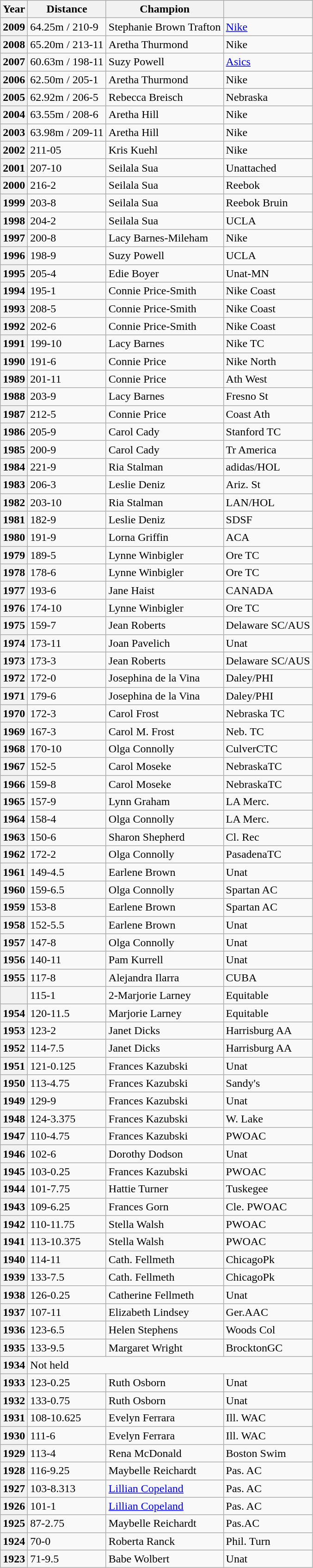<table class="wikitable">
<tr>
<th>Year</th>
<th>Distance</th>
<th>Champion</th>
<th></th>
</tr>
<tr>
<th>2009</th>
<td>64.25m / 210-9</td>
<td>Stephanie Brown Trafton</td>
<td><a href='#'>Nike</a></td>
</tr>
<tr>
<th>2008</th>
<td>65.20m / 213-11</td>
<td>Aretha Thurmond</td>
<td>Nike</td>
</tr>
<tr>
<th>2007</th>
<td>60.63m / 198-11</td>
<td>Suzy Powell</td>
<td><a href='#'>Asics</a></td>
</tr>
<tr>
<th>2006</th>
<td>62.50m / 205-1</td>
<td>Aretha Thurmond</td>
<td>Nike</td>
</tr>
<tr>
<th>2005</th>
<td>62.92m / 206-5</td>
<td>Rebecca Breisch</td>
<td>Nebraska</td>
</tr>
<tr>
<th>2004</th>
<td>63.55m / 208-6</td>
<td>Aretha Hill</td>
<td>Nike</td>
</tr>
<tr>
<th>2003</th>
<td>63.98m / 209-11</td>
<td>Aretha Hill</td>
<td>Nike</td>
</tr>
<tr>
<th>2002</th>
<td>211-05</td>
<td>Kris Kuehl</td>
<td>Nike</td>
</tr>
<tr>
<th>2001</th>
<td>207-10</td>
<td>Seilala Sua</td>
<td>Unattached</td>
</tr>
<tr>
<th>2000</th>
<td>216-2</td>
<td>Seilala Sua</td>
<td>Reebok</td>
</tr>
<tr>
<th>1999</th>
<td>203-8</td>
<td>Seilala Sua</td>
<td>Reebok Bruin</td>
</tr>
<tr>
<th>1998</th>
<td>204-2</td>
<td>Seilala Sua</td>
<td>UCLA</td>
</tr>
<tr>
<th>1997</th>
<td>200-8</td>
<td>Lacy Barnes-Mileham</td>
<td>Nike</td>
</tr>
<tr>
<th>1996</th>
<td>198-9</td>
<td>Suzy Powell</td>
<td>UCLA</td>
</tr>
<tr>
<th>1995</th>
<td>205-4</td>
<td>Edie Boyer</td>
<td>Unat-MN</td>
</tr>
<tr>
<th>1994</th>
<td>195-1</td>
<td>Connie Price-Smith</td>
<td>Nike Coast</td>
</tr>
<tr>
<th>1993</th>
<td>208-5</td>
<td>Connie Price-Smith</td>
<td>Nike Coast</td>
</tr>
<tr>
<th>1992</th>
<td>202-6</td>
<td>Connie Price-Smith</td>
<td>Nike Coast</td>
</tr>
<tr>
<th>1991</th>
<td>199-10</td>
<td>Lacy Barnes</td>
<td>Nike TC</td>
</tr>
<tr>
<th>1990</th>
<td>191-6</td>
<td>Connie Price</td>
<td>Nike North</td>
</tr>
<tr>
<th>1989</th>
<td>201-11</td>
<td>Connie Price</td>
<td>Ath West</td>
</tr>
<tr>
<th>1988</th>
<td>203-9</td>
<td>Lacy Barnes</td>
<td>Fresno St</td>
</tr>
<tr>
<th>1987</th>
<td>212-5</td>
<td>Connie Price</td>
<td>Coast Ath</td>
</tr>
<tr>
<th>1986</th>
<td>205-9</td>
<td>Carol Cady</td>
<td>Stanford TC</td>
</tr>
<tr>
<th>1985</th>
<td>200-9</td>
<td>Carol Cady</td>
<td>Tr America</td>
</tr>
<tr>
<th>1984</th>
<td>221-9</td>
<td>Ria Stalman</td>
<td>adidas/HOL</td>
</tr>
<tr>
<th>1983</th>
<td>206-3</td>
<td>Leslie Deniz</td>
<td>Ariz. St</td>
</tr>
<tr>
<th>1982</th>
<td>203-10</td>
<td>Ria Stalman</td>
<td>LAN/HOL</td>
</tr>
<tr>
<th>1981</th>
<td>182-9</td>
<td>Leslie Deniz</td>
<td>SDSF</td>
</tr>
<tr>
<th>1980</th>
<td>191-9</td>
<td>Lorna Griffin</td>
<td>ACA</td>
</tr>
<tr>
<th>1979</th>
<td>189-5</td>
<td>Lynne Winbigler</td>
<td>Ore TC</td>
</tr>
<tr>
<th>1978</th>
<td>178-6</td>
<td>Lynne Winbigler</td>
<td>Ore TC</td>
</tr>
<tr>
<th>1977</th>
<td>193-6</td>
<td>Jane Haist</td>
<td>CANADA</td>
</tr>
<tr>
<th>1976</th>
<td>174-10</td>
<td>Lynne Winbigler</td>
<td>Ore TC</td>
</tr>
<tr>
<th>1975</th>
<td>159-7</td>
<td>Jean Roberts</td>
<td>Delaware SC/AUS</td>
</tr>
<tr>
<th>1974</th>
<td>173-11</td>
<td>Joan Pavelich</td>
<td>Unat</td>
</tr>
<tr>
<th>1973</th>
<td>173-3</td>
<td>Jean Roberts</td>
<td>Delaware SC/AUS</td>
</tr>
<tr>
<th>1972</th>
<td>172-0</td>
<td>Josephina de la Vina</td>
<td>Daley/PHI</td>
</tr>
<tr>
<th>1971</th>
<td>179-6</td>
<td>Josephina de la Vina</td>
<td>Daley/PHI</td>
</tr>
<tr>
<th>1970</th>
<td>172-3</td>
<td>Carol Frost</td>
<td>Nebraska TC</td>
</tr>
<tr>
<th>1969</th>
<td>167-3</td>
<td>Carol M. Frost</td>
<td>Neb. TC</td>
</tr>
<tr>
<th>1968</th>
<td>170-10</td>
<td>Olga Connolly</td>
<td>CulverCTC</td>
</tr>
<tr>
<th>1967</th>
<td>152-5</td>
<td>Carol Moseke</td>
<td>NebraskaTC</td>
</tr>
<tr>
<th>1966</th>
<td>159-8</td>
<td>Carol Moseke</td>
<td>NebraskaTC</td>
</tr>
<tr>
<th>1965</th>
<td>157-9</td>
<td>Lynn Graham</td>
<td>LA Merc.</td>
</tr>
<tr>
<th>1964</th>
<td>158-4</td>
<td>Olga Connolly</td>
<td>LA Merc.</td>
</tr>
<tr>
<th>1963</th>
<td>150-6</td>
<td>Sharon Shepherd</td>
<td>Cl. Rec</td>
</tr>
<tr>
<th>1962</th>
<td>172-2</td>
<td>Olga Connolly</td>
<td>PasadenaTC</td>
</tr>
<tr>
<th>1961</th>
<td>149-4.5</td>
<td>Earlene Brown</td>
<td>Unat</td>
</tr>
<tr>
<th>1960</th>
<td>159-6.5</td>
<td>Olga Connolly</td>
<td>Spartan AC</td>
</tr>
<tr>
<th>1959</th>
<td>153-8</td>
<td>Earlene Brown</td>
<td>Spartan AC</td>
</tr>
<tr>
<th>1958</th>
<td>152-5.5</td>
<td>Earlene Brown</td>
<td>Unat</td>
</tr>
<tr>
<th>1957</th>
<td>147-8</td>
<td>Olga Connolly</td>
<td>Unat</td>
</tr>
<tr>
<th>1956</th>
<td>140-11</td>
<td>Pam Kurrell</td>
<td>Unat</td>
</tr>
<tr>
<th>1955</th>
<td>117-8</td>
<td>Alejandra Ilarra</td>
<td>CUBA</td>
</tr>
<tr>
<th></th>
<td>115-1</td>
<td>2-Marjorie Larney</td>
<td>Equitable</td>
</tr>
<tr>
<th>1954</th>
<td>120-11.5</td>
<td>Marjorie Larney</td>
<td>Equitable</td>
</tr>
<tr>
<th>1953</th>
<td>123-2</td>
<td>Janet Dicks</td>
<td>Harrisburg AA</td>
</tr>
<tr>
<th>1952</th>
<td>114-7.5</td>
<td>Janet Dicks</td>
<td>Harrisburg AA</td>
</tr>
<tr>
<th>1951</th>
<td>121-0.125</td>
<td>Frances Kazubski</td>
<td>Unat</td>
</tr>
<tr>
<th>1950</th>
<td>113-4.75</td>
<td>Frances Kazubski</td>
<td>Sandy's</td>
</tr>
<tr>
<th>1949</th>
<td>129-9</td>
<td>Frances Kazubski</td>
<td>Unat</td>
</tr>
<tr>
<th>1948</th>
<td>124-3.375</td>
<td>Frances Kazubski</td>
<td>W. Lake</td>
</tr>
<tr>
<th>1947</th>
<td>110-4.75</td>
<td>Frances Kazubski</td>
<td>PWOAC</td>
</tr>
<tr>
<th>1946</th>
<td>102-6</td>
<td>Dorothy Dodson</td>
<td>Unat</td>
</tr>
<tr>
<th>1945</th>
<td>103-0.25</td>
<td>Frances Kazubski</td>
<td>PWOAC</td>
</tr>
<tr>
<th>1944</th>
<td>101-7.75</td>
<td>Hattie Turner</td>
<td>Tuskegee</td>
</tr>
<tr>
<th>1943</th>
<td>109-6.25</td>
<td>Frances Gorn</td>
<td>Cle. PWOAC</td>
</tr>
<tr>
<th>1942</th>
<td>110-11.75</td>
<td>Stella Walsh</td>
<td>PWOAC</td>
</tr>
<tr>
<th>1941</th>
<td>113-10.375</td>
<td>Stella Walsh</td>
<td>PWOAC</td>
</tr>
<tr>
<th>1940</th>
<td>114-11</td>
<td>Cath. Fellmeth</td>
<td>ChicagoPk</td>
</tr>
<tr>
<th>1939</th>
<td>133-7.5</td>
<td>Cath. Fellmeth</td>
<td>ChicagoPk</td>
</tr>
<tr>
<th>1938</th>
<td>126-0.25</td>
<td>Catherine Fellmeth</td>
<td>Unat</td>
</tr>
<tr>
<th>1937</th>
<td>107-11</td>
<td>Elizabeth Lindsey</td>
<td>Ger.AAC</td>
</tr>
<tr>
<th>1936</th>
<td>123-6.5</td>
<td>Helen Stephens</td>
<td>Woods Col</td>
</tr>
<tr>
<th>1935</th>
<td>133-9.5</td>
<td>Margaret Wright</td>
<td>BrocktonGC</td>
</tr>
<tr>
<th>1934</th>
<td colspan="3">Not held</td>
</tr>
<tr>
<th>1933</th>
<td>123-0.25</td>
<td>Ruth Osborn</td>
<td>Unat</td>
</tr>
<tr>
<th>1932</th>
<td>133-0.75</td>
<td>Ruth Osborn</td>
<td>Unat</td>
</tr>
<tr>
<th>1931</th>
<td>108-10.625</td>
<td>Evelyn Ferrara</td>
<td>Ill. WAC</td>
</tr>
<tr>
<th>1930</th>
<td>111-6</td>
<td>Evelyn Ferrara</td>
<td>Ill. WAC</td>
</tr>
<tr>
<th>1929</th>
<td>113-4</td>
<td>Rena McDonald</td>
<td>Boston Swim</td>
</tr>
<tr>
<th>1928</th>
<td>116-9.25</td>
<td>Maybelle Reichardt</td>
<td>Pas. AC</td>
</tr>
<tr>
<th>1927</th>
<td>103-8.313</td>
<td><a href='#'>Lillian Copeland</a></td>
<td>Pas. AC</td>
</tr>
<tr>
<th>1926</th>
<td>101-1</td>
<td><a href='#'>Lillian Copeland</a></td>
<td>Pas. AC</td>
</tr>
<tr>
<th>1925</th>
<td>87-2.75</td>
<td>Maybelle Reichardt</td>
<td>Pas.AC</td>
</tr>
<tr>
<th>1924</th>
<td>70-0</td>
<td>Roberta Ranck</td>
<td>Phil. Turn</td>
</tr>
<tr>
<th>1923</th>
<td>71-9.5</td>
<td>Babe Wolbert</td>
<td>Unat</td>
</tr>
</table>
